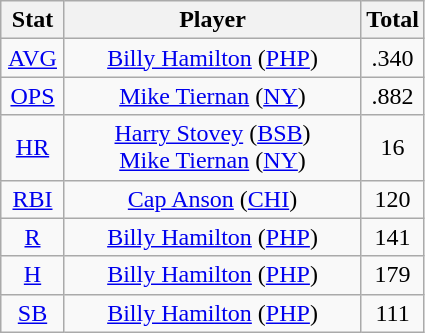<table class="wikitable" style="text-align:center;">
<tr>
<th style="width:15%;">Stat</th>
<th>Player</th>
<th style="width:15%;">Total</th>
</tr>
<tr>
<td><a href='#'>AVG</a></td>
<td><a href='#'>Billy Hamilton</a> (<a href='#'>PHP</a>)</td>
<td>.340</td>
</tr>
<tr>
<td><a href='#'>OPS</a></td>
<td><a href='#'>Mike Tiernan</a> (<a href='#'>NY</a>)</td>
<td>.882</td>
</tr>
<tr>
<td><a href='#'>HR</a></td>
<td><a href='#'>Harry Stovey</a> (<a href='#'>BSB</a>)<br><a href='#'>Mike Tiernan</a> (<a href='#'>NY</a>)</td>
<td>16</td>
</tr>
<tr>
<td><a href='#'>RBI</a></td>
<td><a href='#'>Cap Anson</a> (<a href='#'>CHI</a>)</td>
<td>120</td>
</tr>
<tr>
<td><a href='#'>R</a></td>
<td><a href='#'>Billy Hamilton</a> (<a href='#'>PHP</a>)</td>
<td>141</td>
</tr>
<tr>
<td><a href='#'>H</a></td>
<td><a href='#'>Billy Hamilton</a> (<a href='#'>PHP</a>)</td>
<td>179</td>
</tr>
<tr>
<td><a href='#'>SB</a></td>
<td><a href='#'>Billy Hamilton</a> (<a href='#'>PHP</a>)</td>
<td>111</td>
</tr>
</table>
